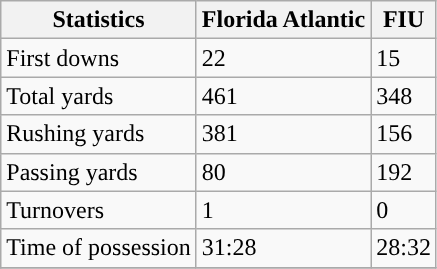<table class="wikitable">
<tr>
<th>Statistics</th>
<th>Florida Atlantic</th>
<th>FIU</th>
</tr>
<tr>
<td>First downs</td>
<td>22</td>
<td>15</td>
</tr>
<tr>
<td>Total yards</td>
<td>461</td>
<td>348</td>
</tr>
<tr>
<td>Rushing yards</td>
<td>381</td>
<td>156</td>
</tr>
<tr>
<td>Passing yards</td>
<td>80</td>
<td>192</td>
</tr>
<tr>
<td>Turnovers</td>
<td>1</td>
<td>0</td>
</tr>
<tr>
<td>Time of possession</td>
<td>31:28</td>
<td>28:32</td>
</tr>
<tr>
</tr>
</table>
